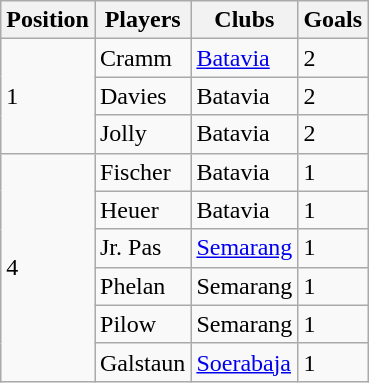<table class=wikitable>
<tr>
<th>Position</th>
<th>Players</th>
<th>Clubs</th>
<th>Goals</th>
</tr>
<tr>
<td rowspan="3">1</td>
<td align="left"> Cramm</td>
<td align="left"><a href='#'>Batavia</a></td>
<td>2</td>
</tr>
<tr>
<td align="left"> Davies</td>
<td align="left">Batavia</td>
<td>2</td>
</tr>
<tr>
<td align="left"> Jolly</td>
<td align="left">Batavia</td>
<td>2</td>
</tr>
<tr>
<td rowspan="6">4</td>
<td align="left"> Fischer</td>
<td align="left">Batavia</td>
<td>1</td>
</tr>
<tr>
<td align="left"> Heuer</td>
<td align="left">Batavia</td>
<td>1</td>
</tr>
<tr>
<td align="left"> Jr. Pas</td>
<td align="left"><a href='#'>Semarang</a></td>
<td>1</td>
</tr>
<tr>
<td align="left"> Phelan</td>
<td align="left">Semarang</td>
<td>1</td>
</tr>
<tr>
<td align="left"> Pilow</td>
<td align="left">Semarang</td>
<td>1</td>
</tr>
<tr>
<td align="left"> Galstaun</td>
<td align="left"><a href='#'>Soerabaja</a></td>
<td>1</td>
</tr>
</table>
